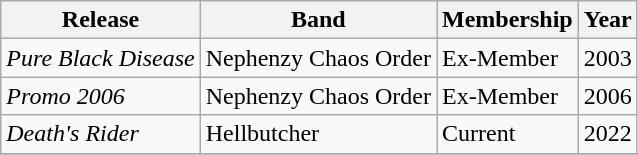<table class="wikitable sortable">
<tr>
<th>Release</th>
<th>Band</th>
<th>Membership</th>
<th>Year</th>
</tr>
<tr>
<td><em>Pure Black Disease</em></td>
<td>Nephenzy Chaos Order</td>
<td>Ex-Member</td>
<td>2003</td>
</tr>
<tr>
<td><em>Promo 2006</em></td>
<td>Nephenzy Chaos Order</td>
<td>Ex-Member</td>
<td>2006</td>
</tr>
<tr>
<td><em>Death's Rider</em></td>
<td>Hellbutcher</td>
<td>Current</td>
<td>2022</td>
</tr>
<tr>
</tr>
</table>
